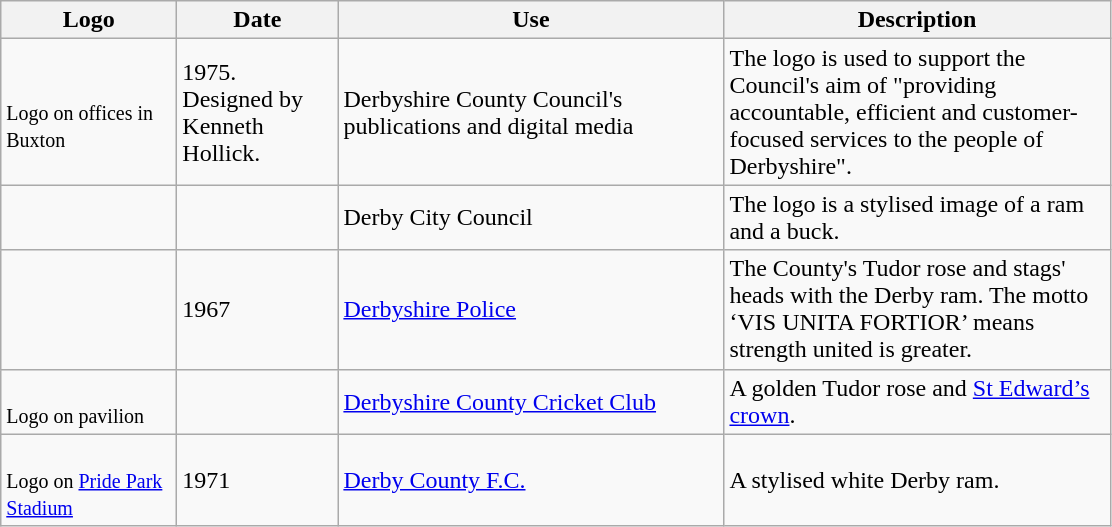<table class="wikitable">
<tr>
<th width="110">Logo</th>
<th width="100">Date</th>
<th width="250">Use</th>
<th width="250">Description</th>
</tr>
<tr>
<td><br><small>Logo on offices in Buxton</small></td>
<td>1975. Designed by Kenneth Hollick.</td>
<td>Derbyshire County Council's publications and digital media</td>
<td>The logo is used to support the Council's aim of "providing accountable, efficient and customer-focused services to the people of Derbyshire".</td>
</tr>
<tr>
<td></td>
<td></td>
<td>Derby City Council</td>
<td>The logo is a stylised image of a ram and a buck.</td>
</tr>
<tr>
<td></td>
<td>1967</td>
<td><a href='#'>Derbyshire Police</a></td>
<td>The County's Tudor rose and stags' heads with the Derby ram. The motto ‘VIS UNITA FORTIOR’ means strength united is greater.</td>
</tr>
<tr>
<td><br><small>Logo on pavilion</small></td>
<td></td>
<td><a href='#'>Derbyshire County Cricket Club</a></td>
<td>A golden Tudor rose and <a href='#'>St Edward’s crown</a>.</td>
</tr>
<tr>
<td><br><small>Logo on <a href='#'>Pride Park Stadium</a></small></td>
<td>1971</td>
<td><a href='#'>Derby County F.C.</a></td>
<td>A stylised white Derby ram.</td>
</tr>
</table>
